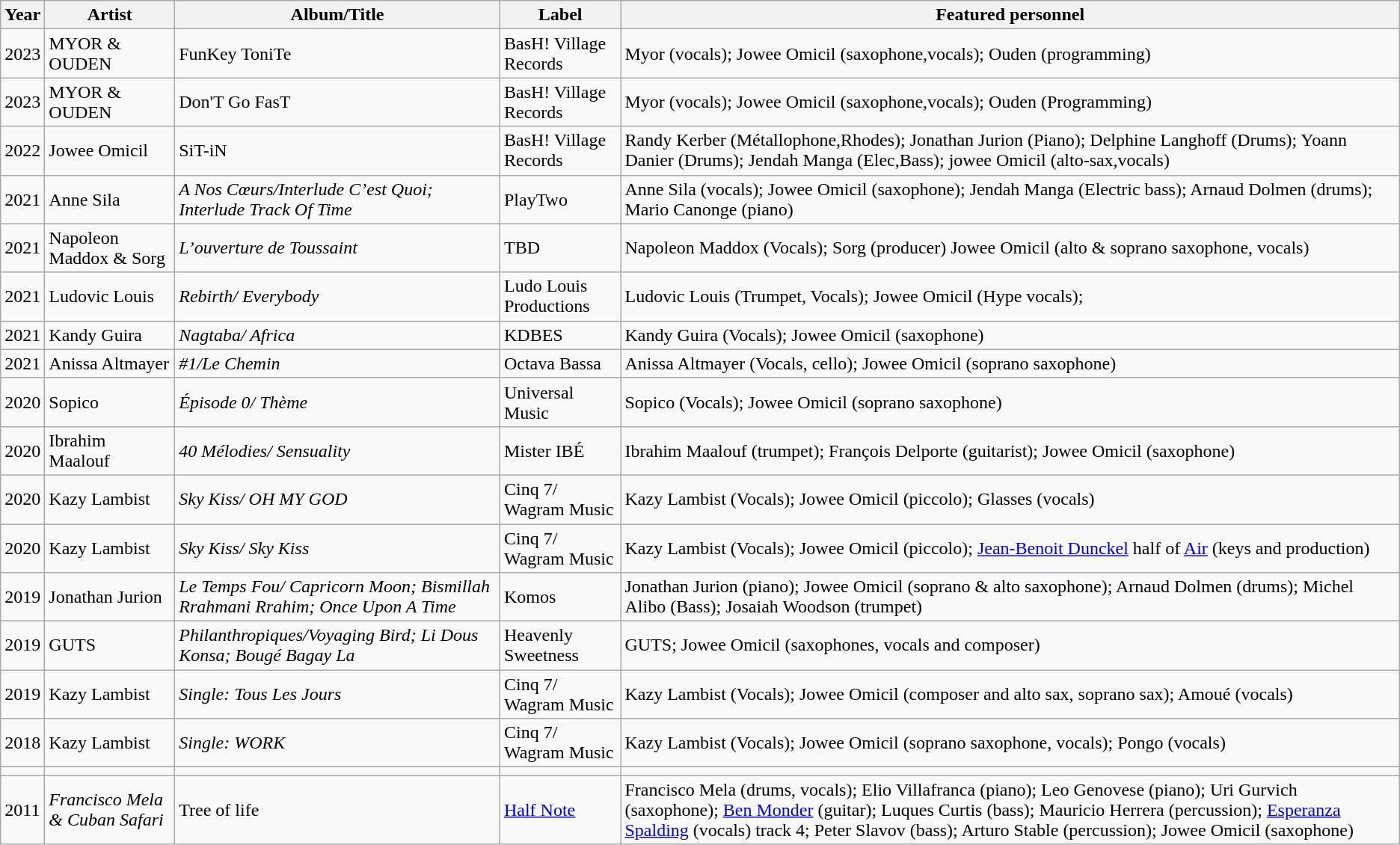<table class="wikitable">
<tr>
<th>Year</th>
<th>Artist</th>
<th>Album/Title</th>
<th>Label</th>
<th>Featured personnel</th>
</tr>
<tr>
<td>2023</td>
<td>MYOR & OUDEN</td>
<td>FunKey ToniTe</td>
<td>BasH! Village Records</td>
<td>Myor (vocals); Jowee Omicil (saxophone,vocals); Ouden (programming)</td>
</tr>
<tr>
<td>2023</td>
<td>MYOR & OUDEN</td>
<td>Don'T Go FasT</td>
<td>BasH! Village Records</td>
<td>Myor (vocals); Jowee Omicil (saxophone,vocals); Ouden (Programming)</td>
</tr>
<tr>
<td>2022</td>
<td>Jowee Omicil</td>
<td>SiT-iN</td>
<td>BasH! Village Records</td>
<td>Randy Kerber (Métallophone,Rhodes); Jonathan Jurion (Piano); Delphine Langhoff (Drums); Yoann Danier (Drums); Jendah Manga (Elec,Bass); jowee Omicil (alto-sax,vocals)</td>
</tr>
<tr>
<td>2021</td>
<td>Anne Sila</td>
<td><em>A Nos Cœurs/Interlude C’est Quoi; Interlude Track Of Time</em></td>
<td>PlayTwo</td>
<td>Anne Sila (vocals); Jowee Omicil (saxophone); Jendah Manga (Electric bass); Arnaud Dolmen (drums); Mario Canonge (piano)</td>
</tr>
<tr>
<td>2021</td>
<td>Napoleon Maddox & Sorg</td>
<td><em>L’ouverture de Toussaint</em></td>
<td>TBD</td>
<td>Napoleon Maddox (Vocals); Sorg (producer) Jowee Omicil (alto & soprano saxophone, vocals)</td>
</tr>
<tr>
<td>2021</td>
<td>Ludovic Louis</td>
<td><em>Rebirth/ Everybody</em></td>
<td>Ludo Louis Productions</td>
<td>Ludovic Louis (Trumpet, Vocals); Jowee Omicil (Hype vocals);</td>
</tr>
<tr>
<td>2021</td>
<td>Kandy Guira</td>
<td><em>Nagtaba/ Africa</em></td>
<td>KDBES</td>
<td>Kandy Guira (Vocals); Jowee Omicil (saxophone)</td>
</tr>
<tr>
<td>2021</td>
<td>Anissa Altmayer</td>
<td><em>#1/Le Chemin</em></td>
<td>Octava Bassa</td>
<td>Anissa Altmayer (Vocals, cello); Jowee Omicil (soprano saxophone)</td>
</tr>
<tr>
<td>2020</td>
<td>Sopico</td>
<td><em>Épisode 0/ Thème</em></td>
<td>Universal Music</td>
<td>Sopico (Vocals); Jowee Omicil (soprano saxophone)</td>
</tr>
<tr>
<td>2020</td>
<td>Ibrahim Maalouf</td>
<td><em>40  Mélodies/ Sensuality</em></td>
<td>Mister IBÉ</td>
<td>Ibrahim Maalouf (trumpet); François Delporte (guitarist); Jowee Omicil (saxophone)</td>
</tr>
<tr>
<td>2020</td>
<td>Kazy Lambist</td>
<td><em>Sky Kiss/ OH MY GOD</em></td>
<td>Cinq 7/ Wagram Music</td>
<td>Kazy Lambist (Vocals); Jowee Omicil (piccolo); Glasses (vocals)</td>
</tr>
<tr>
<td>2020</td>
<td>Kazy Lambist</td>
<td><em>Sky Kiss/ Sky Kiss</em></td>
<td>Cinq 7/ Wagram Music</td>
<td>Kazy Lambist (Vocals); Jowee Omicil (piccolo); <a href='#'>Jean-Benoit Dunckel</a> half of <a href='#'>Air</a> (keys and production)</td>
</tr>
<tr>
<td>2019</td>
<td>Jonathan Jurion</td>
<td><em>Le Temps Fou/ Capricorn Moon; Bismillah Rrahmani Rrahim; Once Upon A Time</em></td>
<td>Komos</td>
<td>Jonathan Jurion (piano); Jowee Omicil (soprano & alto saxophone); Arnaud Dolmen (drums); Michel Alibo (Bass); Josaiah Woodson (trumpet)</td>
</tr>
<tr>
<td>2019</td>
<td>GUTS</td>
<td><em>Philanthropiques/Voyaging Bird; Li Dous Konsa; Bougé Bagay La</em></td>
<td>Heavenly Sweetness</td>
<td>GUTS; Jowee Omicil (saxophones, vocals and composer)</td>
</tr>
<tr>
<td>2019</td>
<td>Kazy Lambist</td>
<td><em>Single: Tous Les Jours</em></td>
<td>Cinq 7/ Wagram Music</td>
<td>Kazy Lambist (Vocals); Jowee Omicil (composer and alto sax, soprano sax); Amoué (vocals)</td>
</tr>
<tr>
<td>2018</td>
<td>Kazy Lambist</td>
<td><em>Single: WORK</em></td>
<td>Cinq 7/ Wagram Music</td>
<td>Kazy Lambist (Vocals); Jowee Omicil (soprano saxophone, vocals); Pongo (vocals)</td>
</tr>
<tr>
<td></td>
<td></td>
<td><em> </em></td>
<td></td>
<td></td>
</tr>
<tr>
<td>2011</td>
<td><em>Francisco Mela & Cuban Safari</em></td>
<td>Tree of life</td>
<td><a href='#'>Half Note</a></td>
<td>Francisco Mela (drums, vocals); Elio Villafranca (piano); Leo Genovese (piano); Uri Gurvich  (saxophone); <a href='#'>Ben Monder</a> (guitar); Luques Curtis (bass); Mauricio Herrera (percussion); <a href='#'>Esperanza Spalding</a> (vocals) track 4; Peter Slavov (bass); Arturo Stable (percussion); Jowee Omicil (saxophone)</td>
</tr>
</table>
